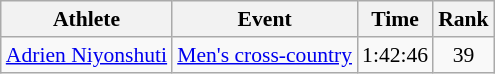<table class="wikitable" style="font-size:90%">
<tr>
<th>Athlete</th>
<th>Event</th>
<th>Time</th>
<th>Rank</th>
</tr>
<tr align=center>
<td align=left><a href='#'>Adrien Niyonshuti</a></td>
<td align=left><a href='#'>Men's cross-country</a></td>
<td>1:42:46</td>
<td>39</td>
</tr>
</table>
